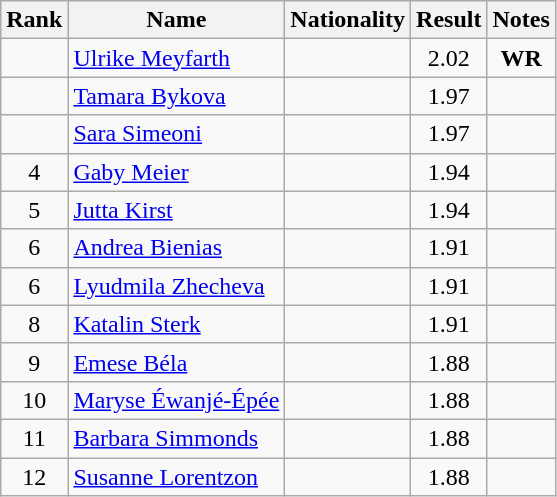<table class="wikitable sortable" style="text-align:center">
<tr>
<th>Rank</th>
<th>Name</th>
<th>Nationality</th>
<th>Result</th>
<th>Notes</th>
</tr>
<tr>
<td></td>
<td align=left><a href='#'>Ulrike Meyfarth</a></td>
<td align=left></td>
<td>2.02</td>
<td><strong>WR</strong></td>
</tr>
<tr>
<td></td>
<td align=left><a href='#'>Tamara Bykova</a></td>
<td align=left></td>
<td>1.97</td>
<td></td>
</tr>
<tr>
<td></td>
<td align=left><a href='#'>Sara Simeoni</a></td>
<td align=left></td>
<td>1.97</td>
<td></td>
</tr>
<tr>
<td>4</td>
<td align=left><a href='#'>Gaby Meier</a></td>
<td align=left></td>
<td>1.94</td>
<td></td>
</tr>
<tr>
<td>5</td>
<td align=left><a href='#'>Jutta Kirst</a></td>
<td align=left></td>
<td>1.94</td>
<td></td>
</tr>
<tr>
<td>6</td>
<td align=left><a href='#'>Andrea Bienias</a></td>
<td align=left></td>
<td>1.91</td>
<td></td>
</tr>
<tr>
<td>6</td>
<td align=left><a href='#'>Lyudmila Zhecheva</a></td>
<td align=left></td>
<td>1.91</td>
<td></td>
</tr>
<tr>
<td>8</td>
<td align=left><a href='#'>Katalin Sterk</a></td>
<td align=left></td>
<td>1.91</td>
<td></td>
</tr>
<tr>
<td>9</td>
<td align=left><a href='#'>Emese Béla</a></td>
<td align=left></td>
<td>1.88</td>
<td></td>
</tr>
<tr>
<td>10</td>
<td align=left><a href='#'>Maryse Éwanjé-Épée</a></td>
<td align=left></td>
<td>1.88</td>
<td></td>
</tr>
<tr>
<td>11</td>
<td align=left><a href='#'>Barbara Simmonds</a></td>
<td align=left></td>
<td>1.88</td>
<td></td>
</tr>
<tr>
<td>12</td>
<td align=left><a href='#'>Susanne Lorentzon</a></td>
<td align=left></td>
<td>1.88</td>
<td></td>
</tr>
</table>
